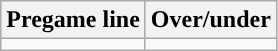<table class="wikitable">
<tr align="center">
<th>Pregame line</th>
<th>Over/under</th>
</tr>
<tr align="center">
<td></td>
<td></td>
</tr>
</table>
